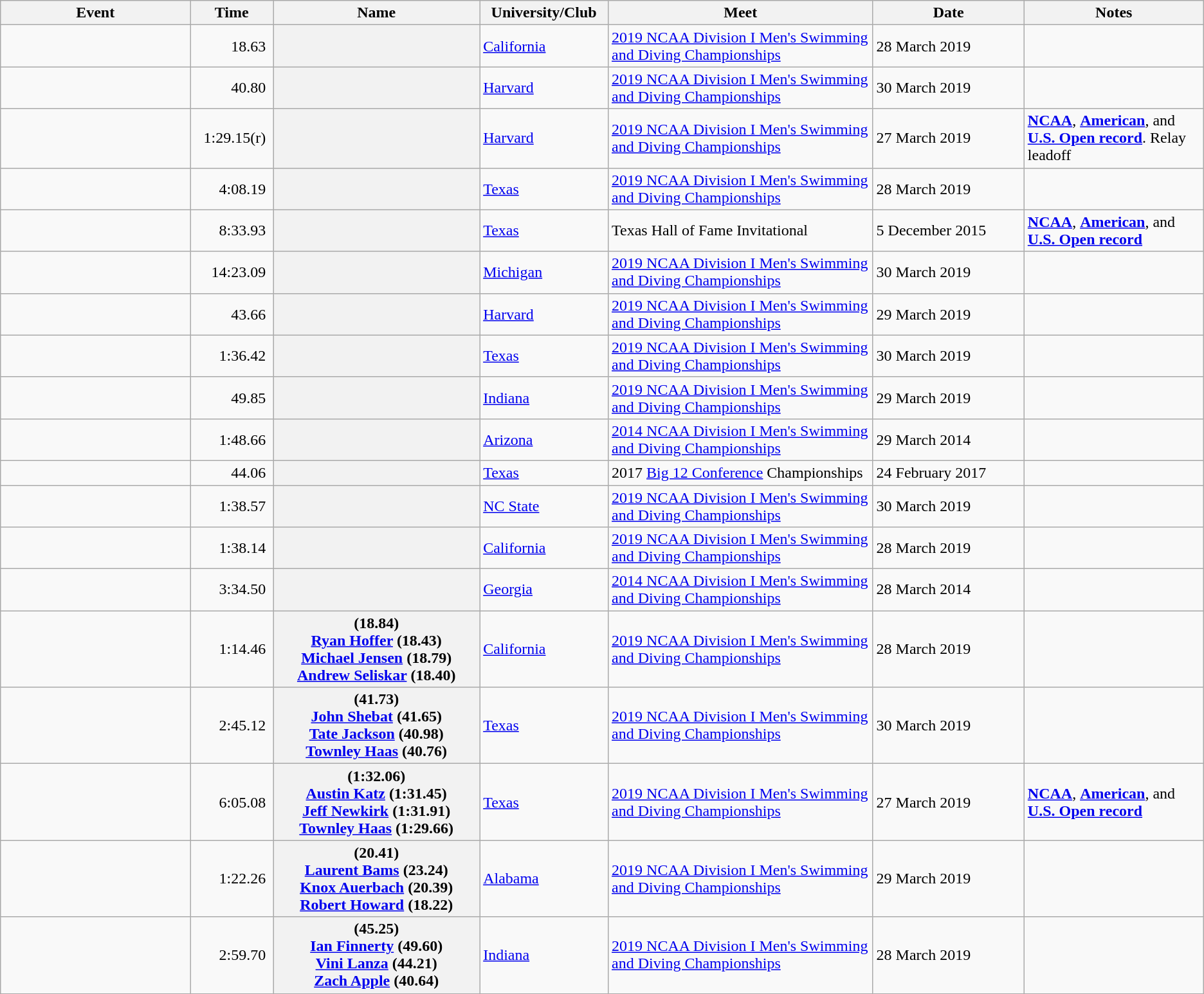<table class="wikitable sortable plainrowheaders">
<tr>
<th scope="col" style="width:13em">Event</th>
<th scope="col" class=unsortable style="width:5em">Time</th>
<th scope="col" style="width:14em">Name</th>
<th scope="col" style="width:8em">University/Club</th>
<th scope="col" style="width:18em">Meet</th>
<th scope="col" style="width:10em">Date</th>
<th scope="col" style="width:12em">Notes</th>
</tr>
<tr>
<td></td>
<td align=right>18.63 </td>
<th scope="row"></th>
<td><a href='#'>California</a></td>
<td><a href='#'>2019 NCAA Division I Men's Swimming and Diving Championships</a></td>
<td>28 March 2019</td>
<td></td>
</tr>
<tr>
<td></td>
<td align=right>40.80 </td>
<th scope="row"></th>
<td><a href='#'>Harvard</a></td>
<td><a href='#'>2019 NCAA Division I Men's Swimming and Diving Championships</a></td>
<td>30 March 2019</td>
<td></td>
</tr>
<tr>
<td></td>
<td align=right>1:29.15(r) </td>
<th scope="row"></th>
<td><a href='#'>Harvard</a></td>
<td><a href='#'>2019 NCAA Division I Men's Swimming and Diving Championships</a></td>
<td>27 March 2019</td>
<td><strong><a href='#'>NCAA</a></strong>, <strong><a href='#'>American</a></strong>, and <strong><a href='#'>U.S. Open record</a></strong>. Relay leadoff</td>
</tr>
<tr>
<td></td>
<td align=right>4:08.19 </td>
<th scope="row"></th>
<td><a href='#'>Texas</a></td>
<td><a href='#'>2019 NCAA Division I Men's Swimming and Diving Championships</a></td>
<td>28 March 2019</td>
<td></td>
</tr>
<tr>
<td></td>
<td align=right>8:33.93 </td>
<th scope="row"></th>
<td><a href='#'>Texas</a></td>
<td>Texas Hall of Fame Invitational</td>
<td>5 December 2015</td>
<td><strong><a href='#'>NCAA</a></strong>, <strong><a href='#'>American</a></strong>, and <strong><a href='#'>U.S. Open record</a></strong></td>
</tr>
<tr>
<td></td>
<td align=right>14:23.09 </td>
<th scope="row"></th>
<td><a href='#'>Michigan</a></td>
<td><a href='#'>2019 NCAA Division I Men's Swimming and Diving Championships</a></td>
<td>30 March 2019</td>
<td></td>
</tr>
<tr>
<td></td>
<td align=right>43.66 </td>
<th scope="row"></th>
<td><a href='#'>Harvard</a></td>
<td><a href='#'>2019 NCAA Division I Men's Swimming and Diving Championships</a></td>
<td>29 March 2019</td>
<td></td>
</tr>
<tr>
<td></td>
<td align=right>1:36.42 </td>
<th scope="row"></th>
<td><a href='#'>Texas</a></td>
<td><a href='#'>2019 NCAA Division I Men's Swimming and Diving Championships</a></td>
<td>30 March 2019</td>
<td></td>
</tr>
<tr>
<td></td>
<td align=right>49.85 </td>
<th scope="row"></th>
<td><a href='#'>Indiana</a></td>
<td><a href='#'>2019 NCAA Division I Men's Swimming and Diving Championships</a></td>
<td>29 March 2019</td>
<td></td>
</tr>
<tr>
<td></td>
<td align=right>1:48.66 </td>
<th scope="row"></th>
<td><a href='#'>Arizona</a></td>
<td><a href='#'>2014 NCAA Division I Men's Swimming and Diving Championships</a></td>
<td>29 March 2014</td>
<td></td>
</tr>
<tr>
<td></td>
<td align=right>44.06 </td>
<th scope="row"></th>
<td><a href='#'>Texas</a></td>
<td>2017 <a href='#'>Big 12 Conference</a> Championships</td>
<td>24 February 2017</td>
<td></td>
</tr>
<tr>
<td></td>
<td align=right>1:38.57 </td>
<th scope="row"></th>
<td><a href='#'>NC State</a></td>
<td><a href='#'>2019 NCAA Division I Men's Swimming and Diving Championships</a></td>
<td>30 March 2019</td>
<td></td>
</tr>
<tr>
<td></td>
<td align=right>1:38.14 </td>
<th scope="row"></th>
<td><a href='#'>California</a></td>
<td><a href='#'>2019 NCAA Division I Men's Swimming and Diving Championships</a></td>
<td>28 March 2019</td>
<td></td>
</tr>
<tr>
<td></td>
<td align=right>3:34.50 </td>
<th scope="row"></th>
<td><a href='#'>Georgia</a></td>
<td><a href='#'>2014 NCAA Division I Men's Swimming and Diving Championships</a></td>
<td>28 March 2014</td>
<td></td>
</tr>
<tr>
<td></td>
<td align=right>1:14.46 </td>
<th scope="row"> (18.84)<br><a href='#'>Ryan Hoffer</a> (18.43)<br><a href='#'>Michael Jensen</a> (18.79)<br><a href='#'>Andrew Seliskar</a> (18.40)</th>
<td><a href='#'>California</a></td>
<td><a href='#'>2019 NCAA Division I Men's Swimming and Diving Championships</a></td>
<td>28 March 2019</td>
<td></td>
</tr>
<tr>
<td></td>
<td align=right>2:45.12 </td>
<th scope="row"> (41.73)<br><a href='#'>John Shebat</a> (41.65)<br><a href='#'>Tate Jackson</a> (40.98)<br><a href='#'>Townley Haas</a> (40.76)</th>
<td><a href='#'>Texas</a></td>
<td><a href='#'>2019 NCAA Division I Men's Swimming and Diving Championships</a></td>
<td>30 March 2019</td>
<td></td>
</tr>
<tr>
<td></td>
<td align=right>6:05.08 </td>
<th scope="row"> (1:32.06)<br><a href='#'>Austin Katz</a> (1:31.45) <br><a href='#'>Jeff Newkirk</a> (1:31.91)<br><a href='#'>Townley Haas</a> (1:29.66)</th>
<td><a href='#'>Texas</a></td>
<td><a href='#'>2019 NCAA Division I Men's Swimming and Diving Championships</a></td>
<td>27 March 2019</td>
<td><strong><a href='#'>NCAA</a></strong>, <strong><a href='#'>American</a></strong>, and <strong><a href='#'>U.S. Open record</a></strong></td>
</tr>
<tr>
<td></td>
<td align=right>1:22.26 </td>
<th scope="row"> (20.41)<br><a href='#'>Laurent Bams</a> (23.24) <br><a href='#'>Knox Auerbach</a> (20.39)<br><a href='#'>Robert Howard</a> (18.22)</th>
<td><a href='#'>Alabama</a></td>
<td><a href='#'>2019 NCAA Division I Men's Swimming and Diving Championships</a></td>
<td>29 March 2019</td>
<td></td>
</tr>
<tr>
<td></td>
<td align=right>2:59.70 </td>
<th scope="row"> (45.25)<br><a href='#'>Ian Finnerty</a> (49.60) <br><a href='#'>Vini Lanza</a> (44.21)<br><a href='#'>Zach Apple</a> (40.64)</th>
<td><a href='#'>Indiana</a></td>
<td><a href='#'>2019 NCAA Division I Men's Swimming and Diving Championships</a></td>
<td>28 March 2019</td>
<td></td>
</tr>
</table>
